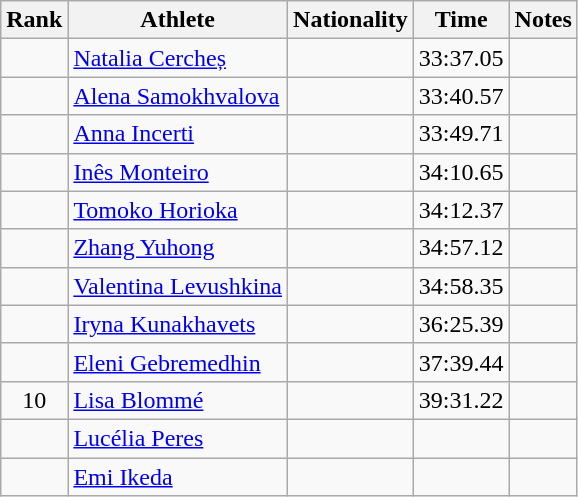<table class="wikitable sortable" style="text-align:center">
<tr>
<th>Rank</th>
<th>Athlete</th>
<th>Nationality</th>
<th>Time</th>
<th>Notes</th>
</tr>
<tr>
<td></td>
<td align=left><a href='#'>Natalia Cercheș</a></td>
<td align=left></td>
<td>33:37.05</td>
<td></td>
</tr>
<tr>
<td></td>
<td align=left><a href='#'>Alena Samokhvalova</a></td>
<td align=left></td>
<td>33:40.57</td>
<td></td>
</tr>
<tr>
<td></td>
<td align=left><a href='#'>Anna Incerti</a></td>
<td align=left></td>
<td>33:49.71</td>
<td></td>
</tr>
<tr>
<td></td>
<td align=left><a href='#'>Inês Monteiro</a></td>
<td align=left></td>
<td>34:10.65</td>
<td></td>
</tr>
<tr>
<td></td>
<td align=left><a href='#'>Tomoko Horioka</a></td>
<td align=left></td>
<td>34:12.37</td>
<td></td>
</tr>
<tr>
<td></td>
<td align=left><a href='#'>Zhang Yuhong</a></td>
<td align=left></td>
<td>34:57.12</td>
<td></td>
</tr>
<tr>
<td></td>
<td align=left><a href='#'>Valentina Levushkina</a></td>
<td align=left></td>
<td>34:58.35</td>
<td></td>
</tr>
<tr>
<td></td>
<td align=left><a href='#'>Iryna Kunakhavets</a></td>
<td align=left></td>
<td>36:25.39</td>
<td></td>
</tr>
<tr>
<td></td>
<td align=left><a href='#'>Eleni Gebremedhin</a></td>
<td align=left></td>
<td>37:39.44</td>
<td></td>
</tr>
<tr>
<td>10</td>
<td align=left><a href='#'>Lisa Blommé</a></td>
<td align=left></td>
<td>39:31.22</td>
<td></td>
</tr>
<tr>
<td></td>
<td align=left><a href='#'>Lucélia Peres</a></td>
<td align=left></td>
<td></td>
<td></td>
</tr>
<tr>
<td></td>
<td align=left><a href='#'>Emi Ikeda</a></td>
<td align=left></td>
<td></td>
<td></td>
</tr>
</table>
